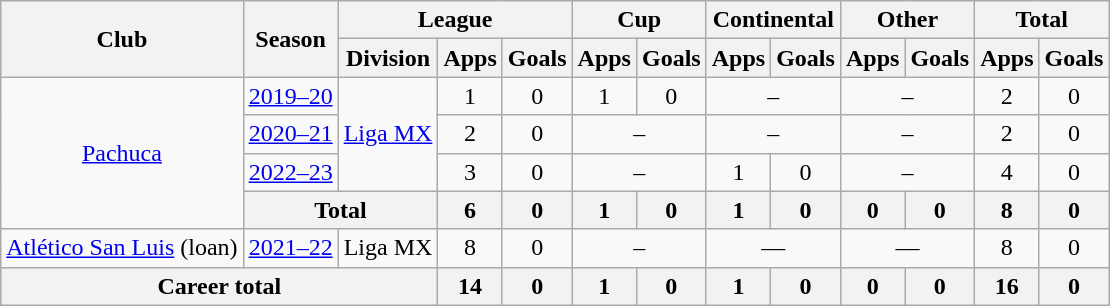<table class="wikitable" style="text-align: center">
<tr>
<th rowspan="2">Club</th>
<th rowspan="2">Season</th>
<th colspan="3">League</th>
<th colspan="2">Cup</th>
<th colspan="2">Continental</th>
<th colspan="2">Other</th>
<th colspan="2">Total</th>
</tr>
<tr>
<th>Division</th>
<th>Apps</th>
<th>Goals</th>
<th>Apps</th>
<th>Goals</th>
<th>Apps</th>
<th>Goals</th>
<th>Apps</th>
<th>Goals</th>
<th>Apps</th>
<th>Goals</th>
</tr>
<tr>
<td rowspan=4><a href='#'>Pachuca</a></td>
<td><a href='#'>2019–20</a></td>
<td rowspan=3><a href='#'>Liga MX</a></td>
<td>1</td>
<td>0</td>
<td>1</td>
<td>0</td>
<td colspan="2">–</td>
<td colspan="2">–</td>
<td>2</td>
<td>0</td>
</tr>
<tr>
<td><a href='#'>2020–21</a></td>
<td>2</td>
<td>0</td>
<td colspan="2">–</td>
<td colspan="2">–</td>
<td colspan="2">–</td>
<td>2</td>
<td>0</td>
</tr>
<tr>
<td><a href='#'>2022–23</a></td>
<td>3</td>
<td>0</td>
<td colspan="2">–</td>
<td>1</td>
<td>0</td>
<td colspan="2">–</td>
<td>4</td>
<td>0</td>
</tr>
<tr>
<th colspan="2">Total</th>
<th>6</th>
<th>0</th>
<th>1</th>
<th>0</th>
<th>1</th>
<th>0</th>
<th>0</th>
<th>0</th>
<th>8</th>
<th>0</th>
</tr>
<tr>
<td><a href='#'>Atlético San Luis</a> (loan)</td>
<td><a href='#'>2021–22</a></td>
<td>Liga MX</td>
<td>8</td>
<td>0</td>
<td colspan="2">–</td>
<td colspan=2>—</td>
<td colspan=2>—</td>
<td>8</td>
<td>0</td>
</tr>
<tr>
<th colspan=3>Career total</th>
<th>14</th>
<th>0</th>
<th>1</th>
<th>0</th>
<th>1</th>
<th>0</th>
<th>0</th>
<th>0</th>
<th>16</th>
<th>0</th>
</tr>
</table>
